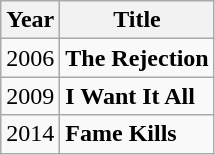<table class="wikitable">
<tr>
<th>Year</th>
<th>Title</th>
</tr>
<tr>
<td>2006</td>
<td><strong>The Rejection</strong></td>
</tr>
<tr>
<td>2009</td>
<td><strong>I Want It All</strong></td>
</tr>
<tr>
<td>2014</td>
<td><strong>Fame Kills</strong></td>
</tr>
</table>
